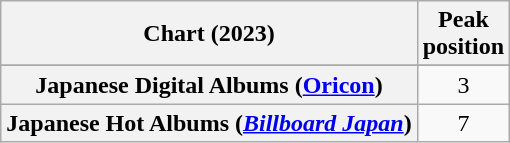<table class="wikitable sortable plainrowheaders" style="text-align:center">
<tr>
<th scope="col">Chart (2023)</th>
<th scope="col">Peak<br>position</th>
</tr>
<tr>
</tr>
<tr>
<th scope="row">Japanese Digital Albums (<a href='#'>Oricon</a>)</th>
<td>3</td>
</tr>
<tr>
<th scope="row">Japanese Hot Albums (<em><a href='#'>Billboard Japan</a></em>)</th>
<td>7</td>
</tr>
</table>
